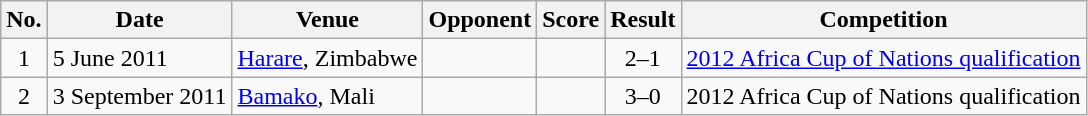<table class="wikitable sortable">
<tr>
<th scope="col">No.</th>
<th scope="col">Date</th>
<th scope="col">Venue</th>
<th scope="col">Opponent</th>
<th scope="col">Score</th>
<th scope="col">Result</th>
<th scope="col">Competition</th>
</tr>
<tr>
<td align="center">1</td>
<td>5 June 2011</td>
<td><a href='#'>Harare</a>, Zimbabwe</td>
<td></td>
<td></td>
<td align="center">2–1</td>
<td><a href='#'>2012 Africa Cup of Nations qualification</a></td>
</tr>
<tr>
<td align="center">2</td>
<td>3 September 2011</td>
<td><a href='#'>Bamako</a>, Mali</td>
<td></td>
<td></td>
<td align="center">3–0</td>
<td>2012 Africa Cup of Nations qualification</td>
</tr>
</table>
